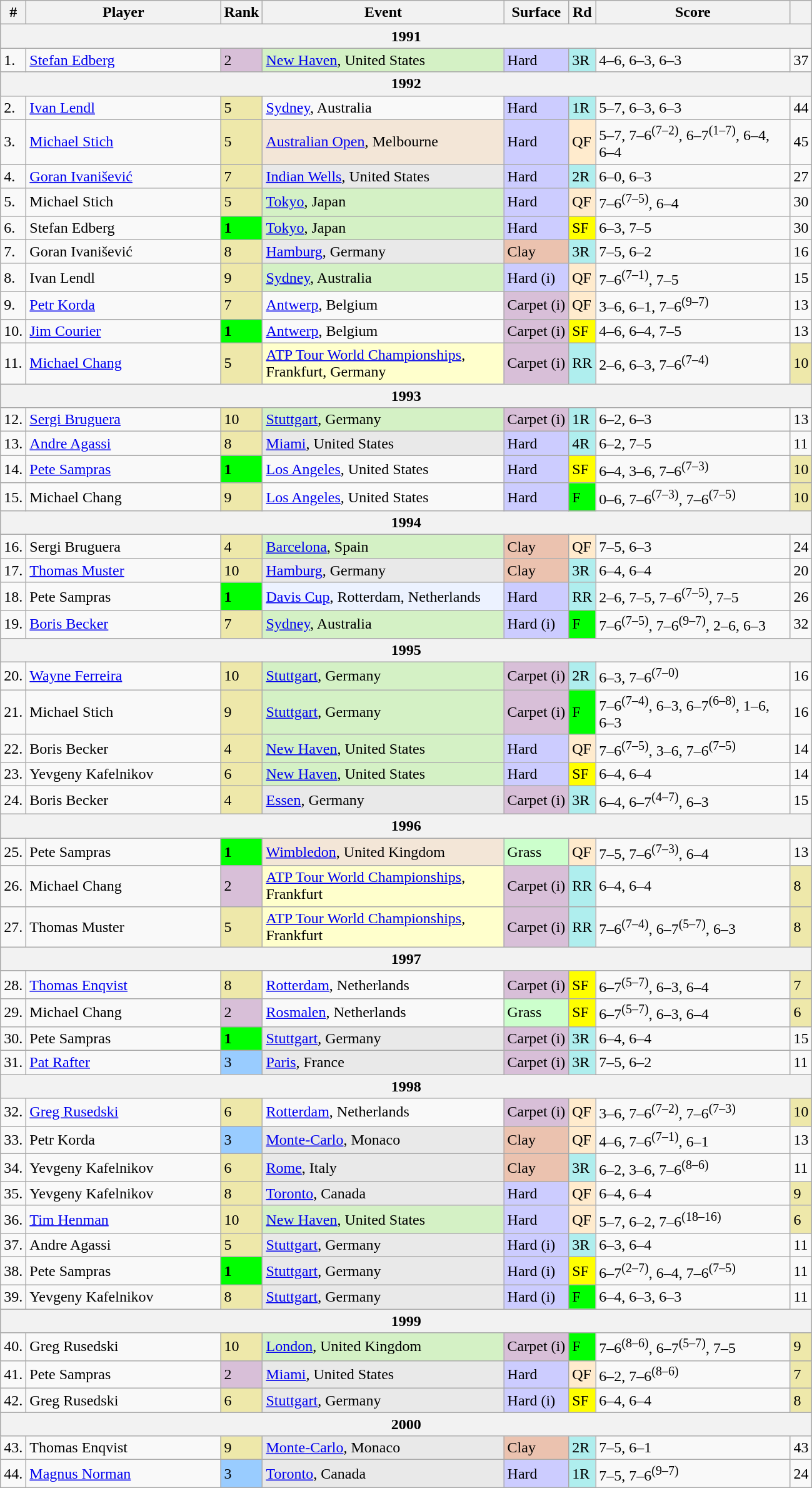<table class="wikitable sortable">
<tr>
<th>#</th>
<th width=200>Player</th>
<th>Rank</th>
<th width=250>Event</th>
<th>Surface</th>
<th>Rd</th>
<th width=200>Score</th>
<th></th>
</tr>
<tr>
<th colspan=8>1991</th>
</tr>
<tr>
<td>1.</td>
<td> <a href='#'>Stefan Edberg</a></td>
<td bgcolor=thistle>2</td>
<td bgcolor=d4f1c5><a href='#'>New Haven</a>, United States</td>
<td bgcolor=CCCCFF>Hard</td>
<td bgcolor=afeeee>3R</td>
<td>4–6, 6–3, 6–3</td>
<td>37</td>
</tr>
<tr>
<th colspan=8>1992</th>
</tr>
<tr>
<td>2.</td>
<td> <a href='#'>Ivan Lendl</a></td>
<td bgcolor=EEE8AA>5</td>
<td><a href='#'>Sydney</a>, Australia</td>
<td bgcolor=CCCCFF>Hard</td>
<td bgcolor=afeeee>1R</td>
<td>5–7, 6–3, 6–3</td>
<td>44</td>
</tr>
<tr>
<td>3.</td>
<td> <a href='#'>Michael Stich</a></td>
<td bgcolor=EEE8AA>5</td>
<td bgcolor=f3e6d7><a href='#'>Australian Open</a>, Melbourne</td>
<td bgcolor=CCCCFF>Hard</td>
<td bgcolor=ffebcd>QF</td>
<td>5–7, 7–6<sup>(7–2)</sup>, 6–7<sup>(1–7)</sup>, 6–4, 6–4</td>
<td>45</td>
</tr>
<tr>
<td>4.</td>
<td> <a href='#'>Goran Ivanišević</a></td>
<td bgcolor=EEE8AA>7</td>
<td bgcolor=e9e9e9><a href='#'>Indian Wells</a>, United States</td>
<td bgcolor=CCCCFF>Hard</td>
<td bgcolor=afeeee>2R</td>
<td>6–0, 6–3</td>
<td>27</td>
</tr>
<tr>
<td>5.</td>
<td> Michael Stich</td>
<td bgcolor=EEE8AA>5</td>
<td bgcolor=d4f1c5><a href='#'>Tokyo</a>, Japan</td>
<td bgcolor=CCCCFF>Hard</td>
<td bgcolor=ffebcd>QF</td>
<td>7–6<sup>(7–5)</sup>, 6–4</td>
<td>30</td>
</tr>
<tr>
<td>6.</td>
<td> Stefan Edberg</td>
<td bgcolor=lime><strong>1</strong></td>
<td bgcolor=d4f1c5><a href='#'>Tokyo</a>, Japan</td>
<td bgcolor=CCCCFF>Hard</td>
<td bgcolor=yellow>SF</td>
<td>6–3, 7–5</td>
<td>30</td>
</tr>
<tr>
<td>7.</td>
<td> Goran Ivanišević</td>
<td bgcolor=EEE8AA>8</td>
<td bgcolor=e9e9e9><a href='#'>Hamburg</a>, Germany</td>
<td bgcolor=#ebc2af>Clay</td>
<td bgcolor=afeeee>3R</td>
<td>7–5, 6–2</td>
<td>16</td>
</tr>
<tr>
<td>8.</td>
<td> Ivan Lendl</td>
<td bgcolor=EEE8AA>9</td>
<td bgcolor=d4f1c5><a href='#'>Sydney</a>, Australia</td>
<td bgcolor=CCCCFF>Hard (i)</td>
<td bgcolor=ffebcd>QF</td>
<td>7–6<sup>(7–1)</sup>, 7–5</td>
<td>15</td>
</tr>
<tr>
<td>9.</td>
<td> <a href='#'>Petr Korda</a></td>
<td bgcolor=EEE8AA>7</td>
<td><a href='#'>Antwerp</a>, Belgium</td>
<td bgcolor=thistle>Carpet (i)</td>
<td bgcolor=ffebcd>QF</td>
<td>3–6, 6–1, 7–6<sup>(9–7)</sup></td>
<td>13</td>
</tr>
<tr>
<td>10.</td>
<td> <a href='#'>Jim Courier</a></td>
<td bgcolor=lime><strong>1</strong></td>
<td><a href='#'>Antwerp</a>, Belgium</td>
<td bgcolor=thistle>Carpet (i)</td>
<td bgcolor=yellow>SF</td>
<td>4–6, 6–4, 7–5</td>
<td>13</td>
</tr>
<tr>
<td>11.</td>
<td> <a href='#'>Michael Chang</a></td>
<td bgcolor=EEE8AA>5</td>
<td bgcolor=ffffcc><a href='#'>ATP Tour World Championships</a>, Frankfurt, Germany</td>
<td bgcolor=thistle>Carpet (i)</td>
<td bgcolor=afeeee>RR</td>
<td>2–6, 6–3, 7–6<sup>(7–4)</sup></td>
<td bgcolor=EEE8AA>10</td>
</tr>
<tr>
<th colspan=8>1993</th>
</tr>
<tr>
<td>12.</td>
<td> <a href='#'>Sergi Bruguera</a></td>
<td bgcolor=EEE8AA>10</td>
<td bgcolor=d4f1c5><a href='#'>Stuttgart</a>, Germany</td>
<td bgcolor=thistle>Carpet (i)</td>
<td bgcolor=afeeee>1R</td>
<td>6–2, 6–3</td>
<td>13</td>
</tr>
<tr>
<td>13.</td>
<td> <a href='#'>Andre Agassi</a></td>
<td bgcolor=EEE8AA>8</td>
<td bgcolor=e9e9e9><a href='#'>Miami</a>, United States</td>
<td bgcolor=CCCCFF>Hard</td>
<td bgcolor=afeeee>4R</td>
<td>6–2, 7–5</td>
<td>11</td>
</tr>
<tr>
<td>14.</td>
<td> <a href='#'>Pete Sampras</a></td>
<td bgcolor=lime><strong>1</strong></td>
<td><a href='#'>Los Angeles</a>, United States</td>
<td bgcolor=CCCCFF>Hard</td>
<td bgcolor=yellow>SF</td>
<td>6–4, 3–6, 7–6<sup>(7–3)</sup></td>
<td bgcolor=EEE8AA>10</td>
</tr>
<tr>
<td>15.</td>
<td> Michael Chang</td>
<td bgcolor=EEE8AA>9</td>
<td><a href='#'>Los Angeles</a>, United States</td>
<td bgcolor=CCCCFF>Hard</td>
<td bgcolor=lime>F</td>
<td>0–6, 7–6<sup>(7–3)</sup>, 7–6<sup>(7–5)</sup></td>
<td bgcolor=EEE8AA>10</td>
</tr>
<tr>
<th colspan=8>1994</th>
</tr>
<tr>
<td>16.</td>
<td> Sergi Bruguera</td>
<td bgcolor=EEE8AA>4</td>
<td bgcolor=d4f1c5><a href='#'>Barcelona</a>, Spain</td>
<td bgcolor=#ebc2af>Clay</td>
<td bgcolor=ffebcd>QF</td>
<td>7–5, 6–3</td>
<td>24</td>
</tr>
<tr>
<td>17.</td>
<td> <a href='#'>Thomas Muster</a></td>
<td bgcolor=EEE8AA>10</td>
<td bgcolor=e9e9e9><a href='#'>Hamburg</a>, Germany</td>
<td bgcolor=#ebc2af>Clay</td>
<td bgcolor=afeeee>3R</td>
<td>6–4, 6–4</td>
<td>20</td>
</tr>
<tr>
<td>18.</td>
<td> Pete Sampras</td>
<td bgcolor=lime><strong>1</strong></td>
<td bgcolor=ECF2FF><a href='#'>Davis Cup</a>, Rotterdam, Netherlands</td>
<td bgcolor=CCCCFF>Hard</td>
<td bgcolor=afeeee>RR</td>
<td>2–6, 7–5, 7–6<sup>(7–5)</sup>, 7–5</td>
<td>26</td>
</tr>
<tr>
<td>19.</td>
<td> <a href='#'>Boris Becker</a></td>
<td bgcolor=EEE8AA>7</td>
<td bgcolor=d4f1c5><a href='#'>Sydney</a>, Australia</td>
<td bgcolor=CCCCFF>Hard (i)</td>
<td bgcolor=lime>F</td>
<td>7–6<sup>(7–5)</sup>, 7–6<sup>(9–7)</sup>, 2–6, 6–3</td>
<td>32</td>
</tr>
<tr>
<th colspan=8>1995</th>
</tr>
<tr>
<td>20.</td>
<td> <a href='#'>Wayne Ferreira</a></td>
<td bgcolor=EEE8AA>10</td>
<td bgcolor=d4f1c5><a href='#'>Stuttgart</a>, Germany</td>
<td bgcolor=thistle>Carpet (i)</td>
<td bgcolor=afeeee>2R</td>
<td>6–3, 7–6<sup>(7–0)</sup></td>
<td>16</td>
</tr>
<tr>
<td>21.</td>
<td> Michael Stich</td>
<td bgcolor=EEE8AA>9</td>
<td bgcolor=d4f1c5><a href='#'>Stuttgart</a>, Germany</td>
<td bgcolor=thistle>Carpet (i)</td>
<td bgcolor=lime>F</td>
<td>7–6<sup>(7–4)</sup>, 6–3, 6–7<sup>(6–8)</sup>, 1–6, 6–3</td>
<td>16</td>
</tr>
<tr>
<td>22.</td>
<td> Boris Becker</td>
<td bgcolor=EEE8AA>4</td>
<td bgcolor=d4f1c5><a href='#'>New Haven</a>, United States</td>
<td bgcolor=CCCCFF>Hard</td>
<td bgcolor=ffebcd>QF</td>
<td>7–6<sup>(7–5)</sup>, 3–6, 7–6<sup>(7–5)</sup></td>
<td>14</td>
</tr>
<tr>
<td>23.</td>
<td> Yevgeny Kafelnikov</td>
<td bgcolor=EEE8AA>6</td>
<td bgcolor=d4f1c5><a href='#'>New Haven</a>, United States</td>
<td bgcolor=CCCCFF>Hard</td>
<td bgcolor=yellow>SF</td>
<td>6–4, 6–4</td>
<td>14</td>
</tr>
<tr>
<td>24.</td>
<td> Boris Becker</td>
<td bgcolor=EEE8AA>4</td>
<td bgcolor=e9e9e9><a href='#'>Essen</a>, Germany</td>
<td bgcolor=thistle>Carpet (i)</td>
<td bgcolor=afeeee>3R</td>
<td>6–4, 6–7<sup>(4–7)</sup>, 6–3</td>
<td>15</td>
</tr>
<tr>
<th colspan=8>1996</th>
</tr>
<tr>
<td>25.</td>
<td> Pete Sampras</td>
<td bgcolor=lime><strong>1</strong></td>
<td bgcolor=f3e6d7><a href='#'>Wimbledon</a>, United Kingdom</td>
<td bgcolor=#cfc>Grass</td>
<td bgcolor=ffebcd>QF</td>
<td>7–5, 7–6<sup>(7–3)</sup>, 6–4</td>
<td>13</td>
</tr>
<tr>
<td>26.</td>
<td> Michael Chang</td>
<td bgcolor=thistle>2</td>
<td bgcolor=ffffcc><a href='#'>ATP Tour World Championships</a>, Frankfurt</td>
<td bgcolor=thistle>Carpet (i)</td>
<td bgcolor=afeeee>RR</td>
<td>6–4, 6–4</td>
<td bgcolor=EEE8AA>8</td>
</tr>
<tr>
<td>27.</td>
<td> Thomas Muster</td>
<td bgcolor=EEE8AA>5</td>
<td bgcolor=ffffcc><a href='#'>ATP Tour World Championships</a>, Frankfurt</td>
<td bgcolor=thistle>Carpet (i)</td>
<td bgcolor=afeeee>RR</td>
<td>7–6<sup>(7–4)</sup>, 6–7<sup>(5–7)</sup>, 6–3</td>
<td bgcolor=EEE8AA>8</td>
</tr>
<tr>
<th colspan=8>1997</th>
</tr>
<tr>
<td>28.</td>
<td> <a href='#'>Thomas Enqvist</a></td>
<td bgcolor=EEE8AA>8</td>
<td><a href='#'>Rotterdam</a>, Netherlands</td>
<td bgcolor=thistle>Carpet (i)</td>
<td bgcolor=yellow>SF</td>
<td>6–7<sup>(5–7)</sup>, 6–3, 6–4</td>
<td bgcolor=EEE8AA>7</td>
</tr>
<tr>
<td>29.</td>
<td> Michael Chang</td>
<td bgcolor=thistle>2</td>
<td><a href='#'>Rosmalen</a>, Netherlands</td>
<td bgcolor=#cfc>Grass</td>
<td bgcolor=yellow>SF</td>
<td>6–7<sup>(5–7)</sup>, 6–3, 6–4</td>
<td bgcolor=EEE8AA>6</td>
</tr>
<tr>
<td>30.</td>
<td> Pete Sampras</td>
<td bgcolor=lime><strong>1</strong></td>
<td bgcolor=e9e9e9><a href='#'>Stuttgart</a>, Germany</td>
<td bgcolor=thistle>Carpet (i)</td>
<td bgcolor=afeeee>3R</td>
<td>6–4, 6–4</td>
<td>15</td>
</tr>
<tr>
<td>31.</td>
<td> <a href='#'>Pat Rafter</a></td>
<td bgcolor=99ccff>3</td>
<td bgcolor=e9e9e9><a href='#'>Paris</a>, France</td>
<td bgcolor=thistle>Carpet (i)</td>
<td bgcolor=afeeee>3R</td>
<td>7–5, 6–2</td>
<td>11</td>
</tr>
<tr>
<th colspan=8>1998</th>
</tr>
<tr>
<td>32.</td>
<td> <a href='#'>Greg Rusedski</a></td>
<td bgcolor=EEE8AA>6</td>
<td><a href='#'>Rotterdam</a>, Netherlands</td>
<td bgcolor=thistle>Carpet (i)</td>
<td bgcolor=ffebcd>QF</td>
<td>3–6, 7–6<sup>(7–2)</sup>, 7–6<sup>(7–3)</sup></td>
<td bgcolor=EEE8AA>10</td>
</tr>
<tr>
<td>33.</td>
<td> Petr Korda</td>
<td bgcolor=99ccff>3</td>
<td bgcolor=e9e9e9><a href='#'>Monte-Carlo</a>, Monaco</td>
<td bgcolor=#ebc2af>Clay</td>
<td bgcolor=ffebcd>QF</td>
<td>4–6, 7–6<sup>(7–1)</sup>, 6–1</td>
<td>13</td>
</tr>
<tr>
<td>34.</td>
<td> Yevgeny Kafelnikov</td>
<td bgcolor=EEE8AA>6</td>
<td bgcolor=e9e9e9><a href='#'>Rome</a>, Italy</td>
<td bgcolor=#ebc2af>Clay</td>
<td bgcolor=afeeee>3R</td>
<td>6–2, 3–6, 7–6<sup>(8–6)</sup></td>
<td>11</td>
</tr>
<tr>
<td>35.</td>
<td> Yevgeny Kafelnikov</td>
<td bgcolor=EEE8AA>8</td>
<td bgcolor=e9e9e9><a href='#'>Toronto</a>, Canada</td>
<td bgcolor=CCCCFF>Hard</td>
<td bgcolor=ffebcd>QF</td>
<td>6–4, 6–4</td>
<td bgcolor=EEE8AA>9</td>
</tr>
<tr>
<td>36.</td>
<td> <a href='#'>Tim Henman</a></td>
<td bgcolor=EEE8AA>10</td>
<td bgcolor=d4f1c5><a href='#'>New Haven</a>, United States</td>
<td bgcolor=CCCCFF>Hard</td>
<td bgcolor=ffebcd>QF</td>
<td>5–7, 6–2, 7–6<sup>(18–16)</sup></td>
<td bgcolor=EEE8AA>6</td>
</tr>
<tr>
<td>37.</td>
<td> Andre Agassi</td>
<td bgcolor=EEE8AA>5</td>
<td bgcolor=e9e9e9><a href='#'>Stuttgart</a>, Germany</td>
<td bgcolor=CCCCFF>Hard (i)</td>
<td bgcolor=afeeee>3R</td>
<td>6–3, 6–4</td>
<td>11</td>
</tr>
<tr>
<td>38.</td>
<td> Pete Sampras</td>
<td bgcolor=lime><strong>1</strong></td>
<td bgcolor=e9e9e9><a href='#'>Stuttgart</a>, Germany</td>
<td bgcolor=CCCCFF>Hard (i)</td>
<td bgcolor=yellow>SF</td>
<td>6–7<sup>(2–7)</sup>, 6–4, 7–6<sup>(7–5)</sup></td>
<td>11</td>
</tr>
<tr>
<td>39.</td>
<td> Yevgeny Kafelnikov</td>
<td bgcolor=EEE8AA>8</td>
<td bgcolor=e9e9e9><a href='#'>Stuttgart</a>, Germany</td>
<td bgcolor=CCCCFF>Hard (i)</td>
<td bgcolor=lime>F</td>
<td>6–4, 6–3, 6–3</td>
<td>11</td>
</tr>
<tr>
<th colspan=8>1999</th>
</tr>
<tr>
<td>40.</td>
<td> Greg Rusedski</td>
<td bgcolor=EEE8AA>10</td>
<td bgcolor=d4f1c5><a href='#'>London</a>, United Kingdom</td>
<td bgcolor=thistle>Carpet (i)</td>
<td bgcolor=lime>F</td>
<td>7–6<sup>(8–6)</sup>, 6–7<sup>(5–7)</sup>, 7–5</td>
<td bgcolor=EEE8AA>9</td>
</tr>
<tr>
<td>41.</td>
<td> Pete Sampras</td>
<td bgcolor=thistle>2</td>
<td bgcolor=e9e9e9><a href='#'>Miami</a>, United States</td>
<td bgcolor=CCCCFF>Hard</td>
<td bgcolor=ffebcd>QF</td>
<td>6–2, 7–6<sup>(8–6)</sup></td>
<td bgcolor=EEE8AA>7</td>
</tr>
<tr>
<td>42.</td>
<td> Greg Rusedski</td>
<td bgcolor=EEE8AA>6</td>
<td bgcolor=e9e9e9><a href='#'>Stuttgart</a>, Germany</td>
<td bgcolor=CCCCFF>Hard (i)</td>
<td bgcolor=yellow>SF</td>
<td>6–4, 6–4</td>
<td bgcolor=EEE8AA>8</td>
</tr>
<tr>
<th colspan=8>2000</th>
</tr>
<tr>
<td>43.</td>
<td> Thomas Enqvist</td>
<td bgcolor=EEE8AA>9</td>
<td bgcolor=e9e9e9><a href='#'>Monte-Carlo</a>, Monaco</td>
<td bgcolor=#ebc2af>Clay</td>
<td bgcolor=afeeee>2R</td>
<td>7–5, 6–1</td>
<td>43</td>
</tr>
<tr>
<td>44.</td>
<td> <a href='#'>Magnus Norman</a></td>
<td bgcolor=99ccff>3</td>
<td bgcolor=e9e9e9><a href='#'>Toronto</a>, Canada</td>
<td bgcolor=CCCCFF>Hard</td>
<td bgcolor=afeeee>1R</td>
<td>7–5, 7–6<sup>(9–7)</sup></td>
<td>24</td>
</tr>
</table>
